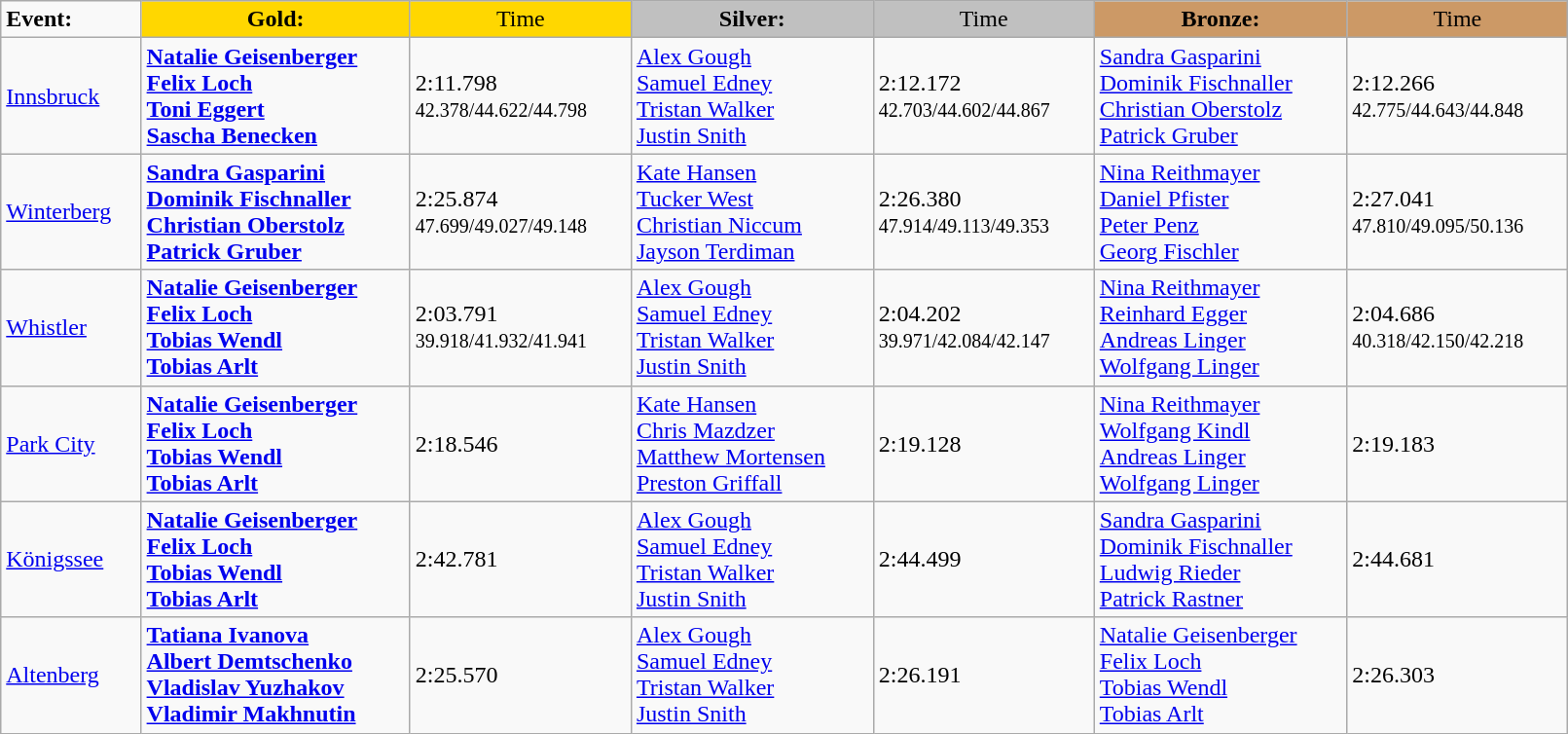<table class="wikitable" style="width:85%;">
<tr>
<td><strong>Event:</strong></td>
<td !  style="text-align:center; background:gold;"><strong>Gold:</strong></td>
<td !  style="text-align:center; background:gold;">Time</td>
<td !  style="text-align:center; background:silver;"><strong>Silver:</strong></td>
<td !  style="text-align:center; background:silver;">Time</td>
<td !  style="text-align:center; background:#c96;"><strong>Bronze:</strong></td>
<td !  style="text-align:center; background:#c96;">Time</td>
</tr>
<tr>
<td><a href='#'>Innsbruck</a></td>
<td><strong><a href='#'>Natalie Geisenberger</a><br><a href='#'>Felix Loch</a><br><a href='#'>Toni Eggert</a><br><a href='#'>Sascha Benecken</a></strong><br><small></small></td>
<td>2:11.798<br><small>42.378/44.622/44.798</small></td>
<td><a href='#'>Alex Gough</a><br><a href='#'>Samuel Edney</a><br><a href='#'>Tristan Walker</a><br><a href='#'>Justin Snith</a><br><small></small></td>
<td>2:12.172<br><small>42.703/44.602/44.867</small></td>
<td><a href='#'>Sandra Gasparini</a><br><a href='#'>Dominik Fischnaller</a><br><a href='#'>Christian Oberstolz</a><br><a href='#'>Patrick Gruber</a><br><small></small></td>
<td>2:12.266<br><small>42.775/44.643/44.848</small></td>
</tr>
<tr>
<td><a href='#'>Winterberg</a></td>
<td><strong><a href='#'>Sandra Gasparini</a><br><a href='#'>Dominik Fischnaller</a><br><a href='#'>Christian Oberstolz</a><br><a href='#'>Patrick Gruber</a></strong><br><small></small></td>
<td>2:25.874<br><small>47.699/49.027/49.148</small></td>
<td><a href='#'>Kate Hansen</a><br><a href='#'>Tucker West</a><br><a href='#'>Christian Niccum</a><br><a href='#'>Jayson Terdiman</a><br><small></small></td>
<td>2:26.380<br><small>47.914/49.113/49.353</small></td>
<td><a href='#'>Nina Reithmayer</a><br><a href='#'>Daniel Pfister</a><br><a href='#'>Peter Penz</a><br><a href='#'>Georg Fischler</a><br><small></small></td>
<td>2:27.041<br><small>47.810/49.095/50.136</small></td>
</tr>
<tr>
<td><a href='#'>Whistler</a></td>
<td><strong><a href='#'>Natalie Geisenberger</a><br><a href='#'>Felix Loch</a><br><a href='#'>Tobias Wendl</a><br><a href='#'>Tobias Arlt</a></strong><br><small></small></td>
<td>2:03.791<br><small>39.918/41.932/41.941</small></td>
<td><a href='#'>Alex Gough</a><br><a href='#'>Samuel Edney</a><br><a href='#'>Tristan Walker</a><br><a href='#'>Justin Snith</a><br><small></small></td>
<td>2:04.202<br><small>39.971/42.084/42.147</small></td>
<td><a href='#'>Nina Reithmayer</a><br><a href='#'>Reinhard Egger</a><br><a href='#'>Andreas Linger</a><br><a href='#'>Wolfgang Linger</a><br><small></small></td>
<td>2:04.686<br><small>40.318/42.150/42.218</small></td>
</tr>
<tr>
<td><a href='#'>Park City</a></td>
<td><strong><a href='#'>Natalie Geisenberger</a><br><a href='#'>Felix Loch</a><br><a href='#'>Tobias Wendl</a><br><a href='#'>Tobias Arlt</a></strong><br><small></small></td>
<td>2:18.546<br><small></small></td>
<td><a href='#'>Kate Hansen</a><br><a href='#'>Chris Mazdzer</a><br><a href='#'>Matthew Mortensen</a><br><a href='#'>Preston Griffall</a><br><small></small></td>
<td>2:19.128<br><small></small></td>
<td><a href='#'>Nina Reithmayer</a><br><a href='#'>Wolfgang Kindl</a><br><a href='#'>Andreas Linger</a><br><a href='#'>Wolfgang Linger</a><br><small></small></td>
<td>2:19.183<br><small></small></td>
</tr>
<tr>
<td><a href='#'>Königssee</a></td>
<td><strong><a href='#'>Natalie Geisenberger</a><br><a href='#'>Felix Loch</a><br><a href='#'>Tobias Wendl</a><br><a href='#'>Tobias Arlt</a></strong><br><small></small></td>
<td>2:42.781<br><small></small></td>
<td><a href='#'>Alex Gough</a><br><a href='#'>Samuel Edney</a><br><a href='#'>Tristan Walker</a><br><a href='#'>Justin Snith</a><br><small></small></td>
<td>2:44.499<br><small></small></td>
<td><a href='#'>Sandra Gasparini</a><br><a href='#'>Dominik Fischnaller</a><br><a href='#'>Ludwig Rieder</a><br><a href='#'>Patrick Rastner</a><br><small></small></td>
<td>2:44.681<br><small></small></td>
</tr>
<tr>
<td><a href='#'>Altenberg</a></td>
<td><strong><a href='#'>Tatiana Ivanova</a><br><a href='#'>Albert Demtschenko</a><br><a href='#'>Vladislav Yuzhakov</a><br><a href='#'>Vladimir Makhnutin</a></strong><br><small></small></td>
<td>2:25.570<br><small></small></td>
<td><a href='#'>Alex Gough</a><br><a href='#'>Samuel Edney</a><br><a href='#'>Tristan Walker</a><br><a href='#'>Justin Snith</a><br><small></small></td>
<td>2:26.191<br><small></small></td>
<td><a href='#'>Natalie Geisenberger</a><br><a href='#'>Felix Loch</a><br><a href='#'>Tobias Wendl</a><br><a href='#'>Tobias Arlt</a><br><small></small></td>
<td>2:26.303<br><small></small></td>
</tr>
</table>
